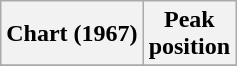<table class="wikitable sortable">
<tr>
<th align="left">Chart (1967)</th>
<th align="center">Peak<br>position</th>
</tr>
<tr>
</tr>
</table>
